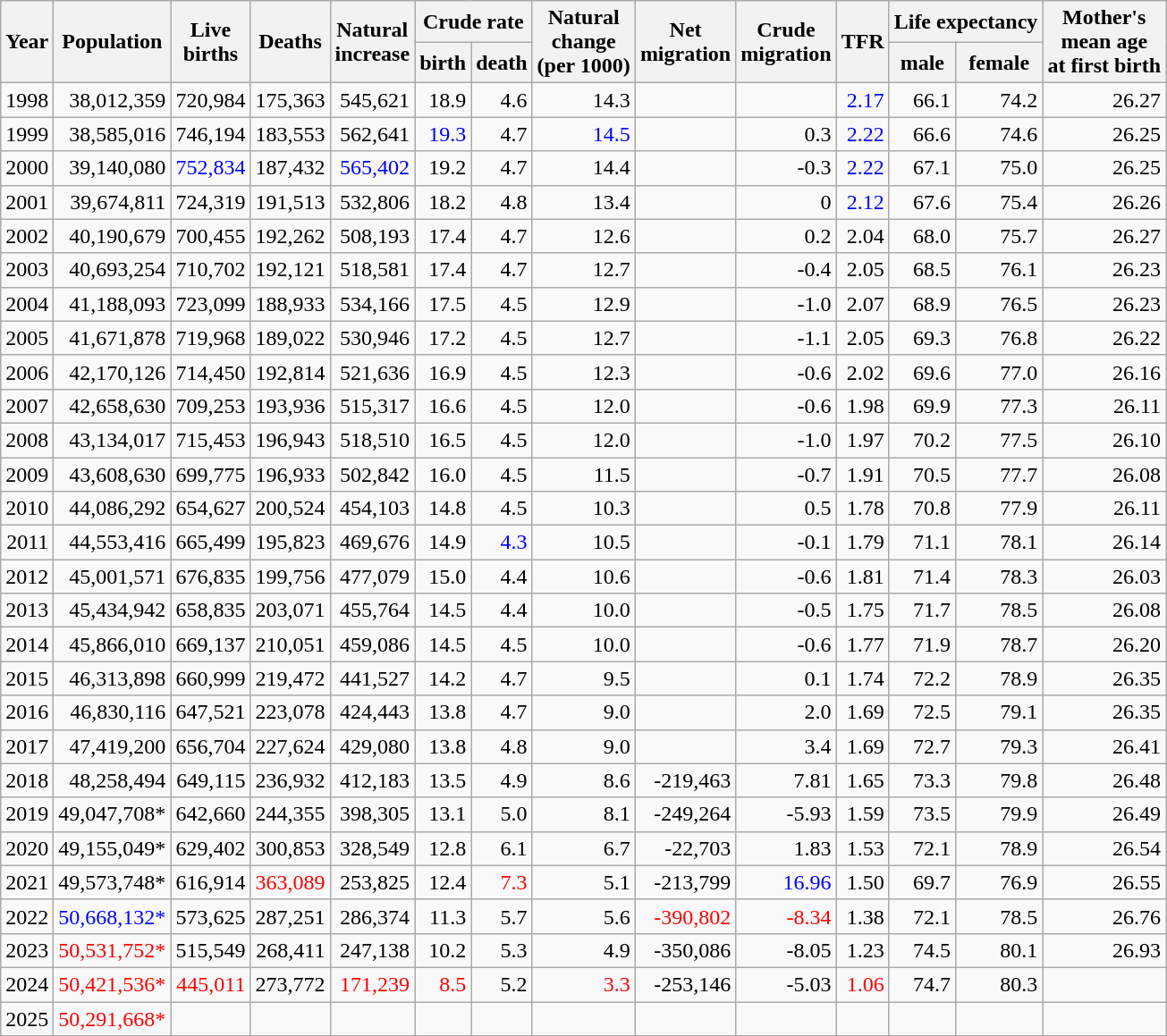<table class="wikitable sortable" style="text-align: right;">
<tr>
<th rowspan=2>Year</th>
<th rowspan=2>Population</th>
<th rowspan=2>Live<br>births</th>
<th rowspan=2>Deaths</th>
<th rowspan=2>Natural<br>increase</th>
<th colspan=2>Crude rate</th>
<th rowspan=2>Natural<br>change<br>(per 1000)</th>
<th rowspan=2>Net<br>migration</th>
<th rowspan=2>Crude<br>migration</th>
<th rowspan=2>TFR</th>
<th colspan=2>Life expectancy</th>
<th rowspan=2>Mother's<br>mean age<br>at first birth</th>
</tr>
<tr>
<th>birth</th>
<th>death</th>
<th>male</th>
<th>female</th>
</tr>
<tr>
<td align="right">1998</td>
<td align="right">38,012,359</td>
<td align="right">720,984</td>
<td align="right">175,363</td>
<td align="right">545,621</td>
<td align="right">18.9</td>
<td>4.6</td>
<td align="right">14.3</td>
<td></td>
<td></td>
<td style="color: blue">2.17</td>
<td align="right">66.1</td>
<td align="right">74.2</td>
<td align="right">26.27</td>
</tr>
<tr>
<td align="right">1999</td>
<td align="right">38,585,016</td>
<td align="right">746,194</td>
<td align="right">183,553</td>
<td align="right">562,641</td>
<td style="color: blue">19.3</td>
<td align="right">4.7</td>
<td style="color: blue">14.5</td>
<td></td>
<td>0.3</td>
<td style="color: blue">2.22</td>
<td align="right">66.6</td>
<td align="right">74.6</td>
<td align="right">26.25</td>
</tr>
<tr>
<td align="right">2000</td>
<td align="right">39,140,080</td>
<td style="color: blue">752,834</td>
<td align="right">187,432</td>
<td style="color: blue">565,402</td>
<td align="right">19.2</td>
<td align="right">4.7</td>
<td align="right">14.4</td>
<td></td>
<td>-0.3</td>
<td style="color: blue">2.22</td>
<td align="right">67.1</td>
<td align="right">75.0</td>
<td align="right">26.25</td>
</tr>
<tr>
<td align="right">2001</td>
<td align="right">39,674,811</td>
<td align="right">724,319</td>
<td align="right">191,513</td>
<td align="right">532,806</td>
<td align="right">18.2</td>
<td align="right">4.8</td>
<td align="right">13.4</td>
<td></td>
<td>0</td>
<td style="color: blue">2.12</td>
<td align="right">67.6</td>
<td align="right">75.4</td>
<td align="right">26.26</td>
</tr>
<tr>
<td align="right">2002</td>
<td align="right">40,190,679</td>
<td align="right">700,455</td>
<td align="right">192,262</td>
<td align="right">508,193</td>
<td align="right">17.4</td>
<td align="right">4.7</td>
<td align="right">12.6</td>
<td></td>
<td>0.2</td>
<td>2.04</td>
<td align="right">68.0</td>
<td align="right">75.7</td>
<td align="right">26.27</td>
</tr>
<tr>
<td align="right">2003</td>
<td align="right">40,693,254</td>
<td align="right">710,702</td>
<td align="right">192,121</td>
<td align="right">518,581</td>
<td align="right">17.4</td>
<td align="right">4.7</td>
<td align="right">12.7</td>
<td></td>
<td>-0.4</td>
<td style="color: black">2.05</td>
<td align="right">68.5</td>
<td align="right">76.1</td>
<td align="right">26.23</td>
</tr>
<tr>
<td align="right">2004</td>
<td align="right">41,188,093</td>
<td align="right">723,099</td>
<td align="right">188,933</td>
<td align="right">534,166</td>
<td align="right">17.5</td>
<td align="right">4.5</td>
<td align="right">12.9</td>
<td></td>
<td>-1.0</td>
<td align="right">2.07</td>
<td align="right">68.9</td>
<td align="right">76.5</td>
<td align="right">26.23</td>
</tr>
<tr>
<td align="right">2005</td>
<td align="right">41,671,878</td>
<td align="right">719,968</td>
<td align="right">189,022</td>
<td align="right">530,946</td>
<td align="right">17.2</td>
<td align="right">4.5</td>
<td align="right">12.7</td>
<td></td>
<td>-1.1</td>
<td align="right">2.05</td>
<td align="right">69.3</td>
<td align="right">76.8</td>
<td align="right">26.22</td>
</tr>
<tr>
<td align="right">2006</td>
<td align="right">42,170,126</td>
<td align="right">714,450</td>
<td align="right">192,814</td>
<td align="right">521,636</td>
<td align="right">16.9</td>
<td align="right">4.5</td>
<td align="right">12.3</td>
<td></td>
<td>-0.6</td>
<td align="right">2.02</td>
<td align="right">69.6</td>
<td align="right">77.0</td>
<td align="right">26.16</td>
</tr>
<tr>
<td align="right">2007</td>
<td align="right">42,658,630</td>
<td align="right">709,253</td>
<td align="right">193,936</td>
<td align="right">515,317</td>
<td align="right">16.6</td>
<td align="right">4.5</td>
<td align="right">12.0</td>
<td></td>
<td>-0.6</td>
<td align="right">1.98</td>
<td align="right">69.9</td>
<td align="right">77.3</td>
<td align="right">26.11</td>
</tr>
<tr>
<td align="right">2008</td>
<td align="right">43,134,017</td>
<td align="right">715,453</td>
<td align="right">196,943</td>
<td align="right">518,510</td>
<td align="right">16.5</td>
<td align="right">4.5</td>
<td align="right">12.0</td>
<td></td>
<td>-1.0</td>
<td align="right">1.97</td>
<td align="right">70.2</td>
<td align="right">77.5</td>
<td align="right">26.10</td>
</tr>
<tr>
<td align="right">2009</td>
<td align="right">43,608,630</td>
<td align="right">699,775</td>
<td align="right">196,933</td>
<td align="right">502,842</td>
<td align="right">16.0</td>
<td align="right">4.5</td>
<td align="right">11.5</td>
<td></td>
<td>-0.7</td>
<td align="right">1.91</td>
<td align="right">70.5</td>
<td align="right">77.7</td>
<td align="right">26.08</td>
</tr>
<tr>
<td align="right">2010</td>
<td align="right">44,086,292</td>
<td align="right">654,627</td>
<td align="right">200,524</td>
<td align="right">454,103</td>
<td align="right">14.8</td>
<td align="right">4.5</td>
<td align="right">10.3</td>
<td></td>
<td>0.5</td>
<td align="right">1.78</td>
<td align="right">70.8</td>
<td align="right">77.9</td>
<td align="right">26.11</td>
</tr>
<tr>
<td align="right">2011</td>
<td align="right">44,553,416</td>
<td align="right">665,499</td>
<td align="right">195,823</td>
<td align="right">469,676</td>
<td align="right">14.9</td>
<td style="color: blue">4.3</td>
<td align="right">10.5</td>
<td></td>
<td>-0.1</td>
<td align="right">1.79</td>
<td align="right">71.1</td>
<td align="right">78.1</td>
<td align="right">26.14</td>
</tr>
<tr>
<td align="right">2012</td>
<td align="right">45,001,571</td>
<td align="right">676,835</td>
<td align="right">199,756</td>
<td align="right">477,079</td>
<td align="right">15.0</td>
<td align="right">4.4</td>
<td align="right">10.6</td>
<td></td>
<td>-0.6</td>
<td align="right">1.81</td>
<td align="right">71.4</td>
<td align="right">78.3</td>
<td align="right">26.03</td>
</tr>
<tr>
<td align="right">2013</td>
<td align="right">45,434,942</td>
<td align="right">658,835</td>
<td align="right">203,071</td>
<td align="right">455,764</td>
<td align="right">14.5</td>
<td align="right">4.4</td>
<td align="right">10.0</td>
<td></td>
<td>-0.5</td>
<td align="right">1.75</td>
<td align="right">71.7</td>
<td align="right">78.5</td>
<td align="right">26.08</td>
</tr>
<tr>
<td align="right">2014</td>
<td align="right">45,866,010</td>
<td align="right">669,137</td>
<td align="right">210,051</td>
<td align="right">459,086</td>
<td align="right">14.5</td>
<td align="right">4.5</td>
<td align="right">10.0</td>
<td></td>
<td>-0.6</td>
<td align="right">1.77</td>
<td align="right">71.9</td>
<td align="right">78.7</td>
<td align="right">26.20</td>
</tr>
<tr>
<td align="right">2015</td>
<td align="right">46,313,898</td>
<td align="right">660,999</td>
<td align="right">219,472</td>
<td align="right">441,527</td>
<td align="right">14.2</td>
<td align="right">4.7</td>
<td align="right">9.5</td>
<td></td>
<td>0.1</td>
<td align="right">1.74</td>
<td align="right">72.2</td>
<td align="right">78.9</td>
<td align="right">26.35</td>
</tr>
<tr>
<td align="right">2016</td>
<td align="right">46,830,116</td>
<td align="right">647,521</td>
<td align="right">223,078</td>
<td align="right">424,443</td>
<td align="right">13.8</td>
<td align="right">4.7</td>
<td align="right">9.0</td>
<td></td>
<td>2.0</td>
<td align="right">1.69</td>
<td align="right">72.5</td>
<td align="right">79.1</td>
<td align="right">26.35</td>
</tr>
<tr>
<td align="right">2017</td>
<td align="right">47,419,200</td>
<td align="right">656,704</td>
<td align="right">227,624</td>
<td align="right">429,080</td>
<td align="right">13.8</td>
<td align="right">4.8</td>
<td align="right">9.0</td>
<td></td>
<td>3.4</td>
<td align="right">1.69</td>
<td align="right">72.7</td>
<td align="right">79.3</td>
<td align="right">26.41</td>
</tr>
<tr>
<td align="right">2018</td>
<td align="right">48,258,494</td>
<td align="right">649,115</td>
<td align="right">236,932</td>
<td align="right">412,183</td>
<td align="right">13.5</td>
<td align="right">4.9</td>
<td align="right">8.6</td>
<td>-219,463</td>
<td>7.81</td>
<td align="right">1.65</td>
<td align="right">73.3</td>
<td align="right">79.8</td>
<td align="right">26.48</td>
</tr>
<tr>
<td align="right">2019</td>
<td align="right">49,047,708*</td>
<td align="right">642,660</td>
<td align="right">244,355</td>
<td align="right">398,305</td>
<td align="right">13.1</td>
<td align="right">5.0</td>
<td align="right">8.1</td>
<td align="right">-249,264</td>
<td>-5.93</td>
<td align="right">1.59</td>
<td align="right">73.5</td>
<td align="right">79.9</td>
<td align="right">26.49</td>
</tr>
<tr>
<td align="right">2020</td>
<td align="right">49,155,049*</td>
<td align="right">629,402</td>
<td align="right">300,853</td>
<td align="right">328,549</td>
<td align="right">12.8</td>
<td align="right">6.1</td>
<td align="right">6.7</td>
<td align="right">-22,703</td>
<td>1.83</td>
<td align="right">1.53</td>
<td align="right">72.1</td>
<td align="right">78.9</td>
<td align="right">26.54</td>
</tr>
<tr>
<td align="right">2021</td>
<td align="right">49,573,748*</td>
<td align="right">616,914</td>
<td style="color: red">363,089</td>
<td style="color: black">253,825</td>
<td>12.4</td>
<td style="color: red">7.3</td>
<td align="right">5.1</td>
<td align="right">-213,799</td>
<td style="color: blue">16.96</td>
<td align="right">1.50</td>
<td align="right">69.7</td>
<td align="right">76.9</td>
<td align="right">26.55</td>
</tr>
<tr>
<td>2022</td>
<td style="color: blue">50,668,132*</td>
<td>573,625</td>
<td>287,251</td>
<td>286,374</td>
<td>11.3</td>
<td>5.7</td>
<td>5.6</td>
<td style="color: red">-390,802</td>
<td style="color: red">-8.34</td>
<td>1.38</td>
<td>72.1</td>
<td>78.5</td>
<td>26.76</td>
</tr>
<tr>
<td>2023</td>
<td style="color: red">50,531,752*</td>
<td>515,549</td>
<td>268,411</td>
<td>247,138</td>
<td>10.2</td>
<td>5.3</td>
<td>4.9</td>
<td>-350,086</td>
<td>-8.05</td>
<td>1.23</td>
<td>74.5</td>
<td>80.1</td>
<td>26.93</td>
</tr>
<tr>
<td>2024</td>
<td style="color: red">50,421,536*</td>
<td style="color: red">445,011</td>
<td>273,772</td>
<td style="color: red">171,239</td>
<td style="color: red">8.5</td>
<td>5.2</td>
<td style="color: red">3.3</td>
<td>-253,146</td>
<td>-5.03</td>
<td style="color: red">1.06</td>
<td>74.7</td>
<td>80.3</td>
<td></td>
</tr>
<tr>
<td>2025</td>
<td style="color: red">50,291,668*</td>
<td></td>
<td></td>
<td></td>
<td></td>
<td></td>
<td></td>
<td></td>
<td></td>
<td></td>
<td></td>
<td></td>
<td></td>
</tr>
</table>
